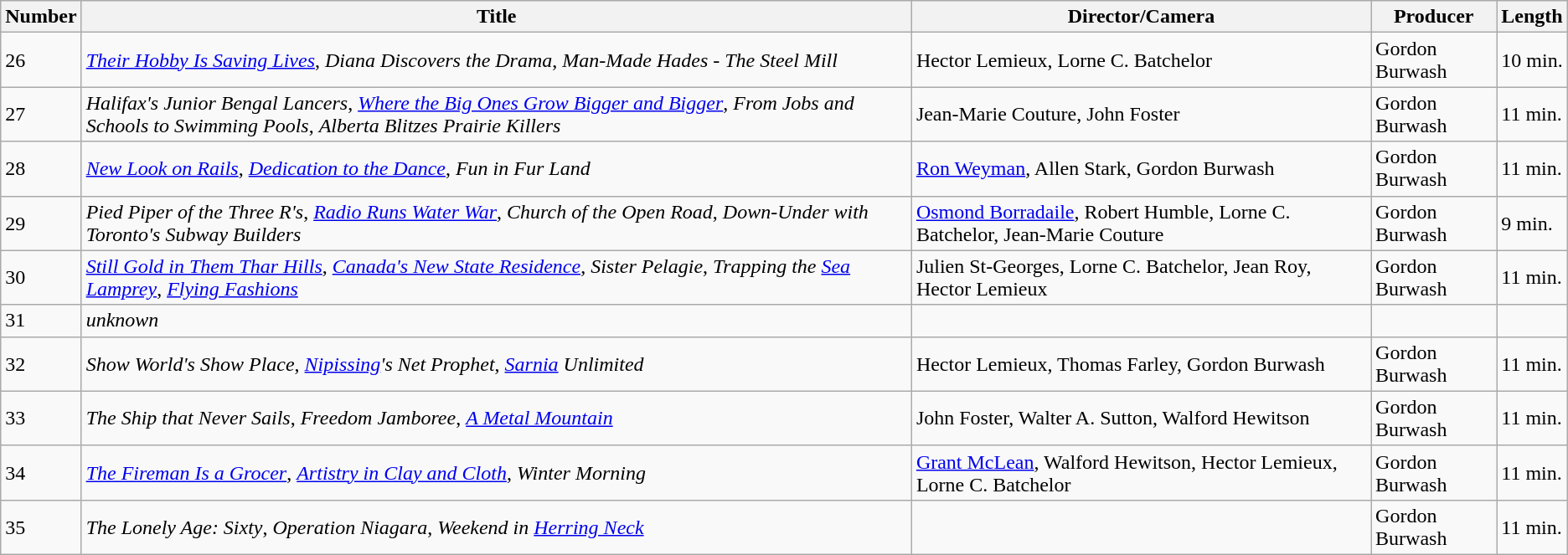<table class=wikitable>
<tr>
<th>Number</th>
<th>Title</th>
<th>Director/Camera</th>
<th>Producer</th>
<th>Length</th>
</tr>
<tr>
<td>26</td>
<td><em><a href='#'>Their Hobby Is Saving Lives</a></em>, <em>Diana Discovers the Drama</em>, <em>Man-Made Hades - The Steel Mill</em></td>
<td>Hector Lemieux, Lorne C. Batchelor</td>
<td>Gordon Burwash</td>
<td>10 min.</td>
</tr>
<tr>
<td>27</td>
<td><em>Halifax's Junior Bengal Lancers</em>, <em><a href='#'>Where the Big Ones Grow Bigger and Bigger</a></em>, <em>From Jobs and Schools to Swimming Pools</em>, <em>Alberta Blitzes Prairie Killers</em></td>
<td>Jean-Marie Couture, John Foster</td>
<td>Gordon Burwash</td>
<td>11 min.</td>
</tr>
<tr>
<td>28</td>
<td><em><a href='#'>New Look on Rails</a></em>, <em><a href='#'>Dedication to the Dance</a></em>, <em>Fun in Fur Land</em></td>
<td><a href='#'>Ron Weyman</a>, Allen Stark, Gordon Burwash</td>
<td>Gordon Burwash</td>
<td>11 min.</td>
</tr>
<tr>
<td>29</td>
<td><em>Pied Piper of the Three R's</em>, <em><a href='#'>Radio Runs Water War</a></em>, <em>Church of the Open Road</em>, <em>Down-Under with Toronto's Subway Builders</em></td>
<td><a href='#'>Osmond Borradaile</a>, Robert Humble, Lorne C. Batchelor, Jean-Marie Couture</td>
<td>Gordon Burwash</td>
<td>9 min.</td>
</tr>
<tr>
<td>30</td>
<td><em><a href='#'>Still Gold in Them Thar Hills</a></em>, <em><a href='#'>Canada's New State Residence</a></em>, <em>Sister Pelagie</em>, <em>Trapping the <a href='#'>Sea Lamprey</a></em>, <em><a href='#'>Flying Fashions</a></em></td>
<td>Julien St-Georges, Lorne C. Batchelor, Jean Roy, Hector Lemieux</td>
<td>Gordon Burwash</td>
<td>11 min.</td>
</tr>
<tr>
<td>31</td>
<td><em>unknown</em></td>
<td></td>
<td></td>
<td></td>
</tr>
<tr>
<td>32</td>
<td><em>Show World's Show Place</em>, <em><a href='#'>Nipissing</a>'s Net Prophet</em>, <em><a href='#'>Sarnia</a> Unlimited</em></td>
<td>Hector Lemieux, Thomas Farley, Gordon Burwash</td>
<td>Gordon Burwash</td>
<td>11 min.</td>
</tr>
<tr>
<td>33</td>
<td><em>The Ship that Never Sails</em>, <em>Freedom Jamboree</em>, <em><a href='#'>A Metal Mountain</a></em></td>
<td>John Foster, Walter A. Sutton, Walford Hewitson</td>
<td>Gordon Burwash</td>
<td>11 min.</td>
</tr>
<tr>
<td>34</td>
<td><em><a href='#'>The Fireman Is a Grocer</a></em>, <em><a href='#'>Artistry in Clay and Cloth</a></em>, <em>Winter Morning</em></td>
<td><a href='#'>Grant McLean</a>, Walford Hewitson, Hector Lemieux, Lorne C. Batchelor</td>
<td>Gordon Burwash</td>
<td>11 min.</td>
</tr>
<tr>
<td>35</td>
<td><em>The Lonely Age: Sixty</em>, <em>Operation Niagara</em>, <em>Weekend in <a href='#'>Herring Neck</a></em></td>
<td></td>
<td>Gordon Burwash</td>
<td>11 min.</td>
</tr>
</table>
